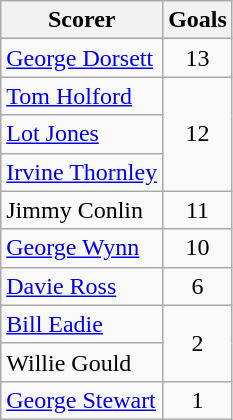<table class="wikitable">
<tr>
<th>Scorer</th>
<th>Goals</th>
</tr>
<tr>
<td> <a href='#'>George Dorsett</a></td>
<td align=center>13</td>
</tr>
<tr>
<td> <a href='#'>Tom Holford</a></td>
<td rowspan="3" align=center>12</td>
</tr>
<tr>
<td> <a href='#'>Lot Jones</a></td>
</tr>
<tr>
<td> <a href='#'>Irvine Thornley</a></td>
</tr>
<tr>
<td>Jimmy Conlin</td>
<td align=center>11</td>
</tr>
<tr>
<td> <a href='#'>George Wynn</a></td>
<td align=center>10</td>
</tr>
<tr>
<td> <a href='#'>Davie Ross</a></td>
<td align=center>6</td>
</tr>
<tr>
<td> <a href='#'>Bill Eadie</a></td>
<td rowspan="2" align=center>2</td>
</tr>
<tr>
<td>Willie Gould</td>
</tr>
<tr>
<td> <a href='#'>George Stewart</a></td>
<td align=center>1</td>
</tr>
</table>
